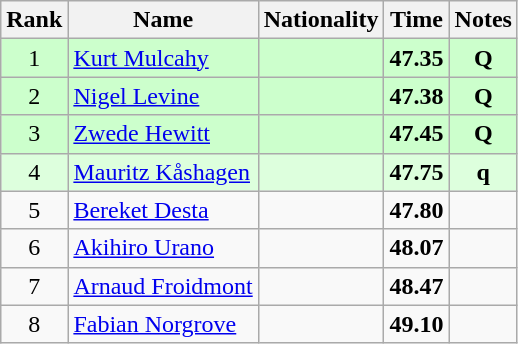<table class="wikitable sortable" style="text-align:center">
<tr>
<th>Rank</th>
<th>Name</th>
<th>Nationality</th>
<th>Time</th>
<th>Notes</th>
</tr>
<tr bgcolor=ccffcc>
<td>1</td>
<td align=left><a href='#'>Kurt Mulcahy</a></td>
<td align=left></td>
<td><strong>47.35</strong></td>
<td><strong>Q</strong></td>
</tr>
<tr bgcolor=ccffcc>
<td>2</td>
<td align=left><a href='#'>Nigel Levine</a></td>
<td align=left></td>
<td><strong>47.38</strong></td>
<td><strong>Q</strong></td>
</tr>
<tr bgcolor=ccffcc>
<td>3</td>
<td align=left><a href='#'>Zwede Hewitt</a></td>
<td align=left></td>
<td><strong>47.45</strong></td>
<td><strong>Q</strong></td>
</tr>
<tr bgcolor=ddffdd>
<td>4</td>
<td align=left><a href='#'>Mauritz Kåshagen</a></td>
<td align=left></td>
<td><strong>47.75</strong></td>
<td><strong>q</strong></td>
</tr>
<tr>
<td>5</td>
<td align=left><a href='#'>Bereket Desta</a></td>
<td align=left></td>
<td><strong>47.80</strong></td>
<td></td>
</tr>
<tr>
<td>6</td>
<td align=left><a href='#'>Akihiro Urano</a></td>
<td align=left></td>
<td><strong>48.07</strong></td>
<td></td>
</tr>
<tr>
<td>7</td>
<td align=left><a href='#'>Arnaud Froidmont</a></td>
<td align=left></td>
<td><strong>48.47</strong></td>
<td></td>
</tr>
<tr>
<td>8</td>
<td align=left><a href='#'>Fabian Norgrove</a></td>
<td align=left></td>
<td><strong>49.10</strong></td>
<td></td>
</tr>
</table>
